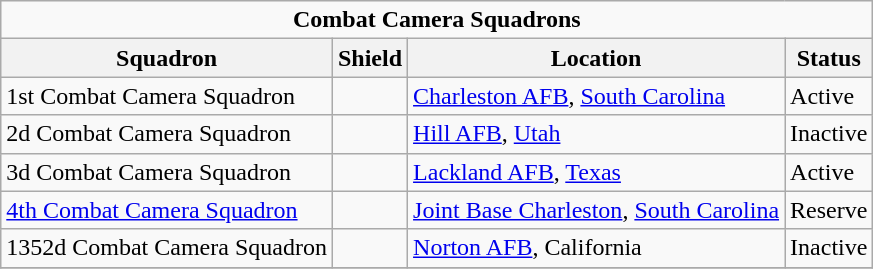<table class="wikitable">
<tr>
<td colspan="4" align="center"><strong>Combat Camera Squadrons</strong></td>
</tr>
<tr>
<th>Squadron</th>
<th>Shield</th>
<th>Location</th>
<th>Status</th>
</tr>
<tr>
<td>1st Combat Camera Squadron</td>
<td></td>
<td><a href='#'>Charleston AFB</a>, <a href='#'>South Carolina</a></td>
<td>Active</td>
</tr>
<tr>
<td>2d Combat Camera Squadron</td>
<td></td>
<td><a href='#'>Hill AFB</a>, <a href='#'>Utah</a></td>
<td>Inactive</td>
</tr>
<tr>
<td>3d Combat Camera Squadron</td>
<td></td>
<td><a href='#'>Lackland AFB</a>, <a href='#'>Texas</a></td>
<td>Active</td>
</tr>
<tr>
<td><a href='#'>4th Combat Camera Squadron</a></td>
<td></td>
<td><a href='#'>Joint Base Charleston</a>, <a href='#'>South Carolina</a></td>
<td>Reserve</td>
</tr>
<tr>
<td>1352d Combat Camera Squadron</td>
<td></td>
<td><a href='#'>Norton AFB</a>, California</td>
<td>Inactive</td>
</tr>
<tr>
</tr>
</table>
